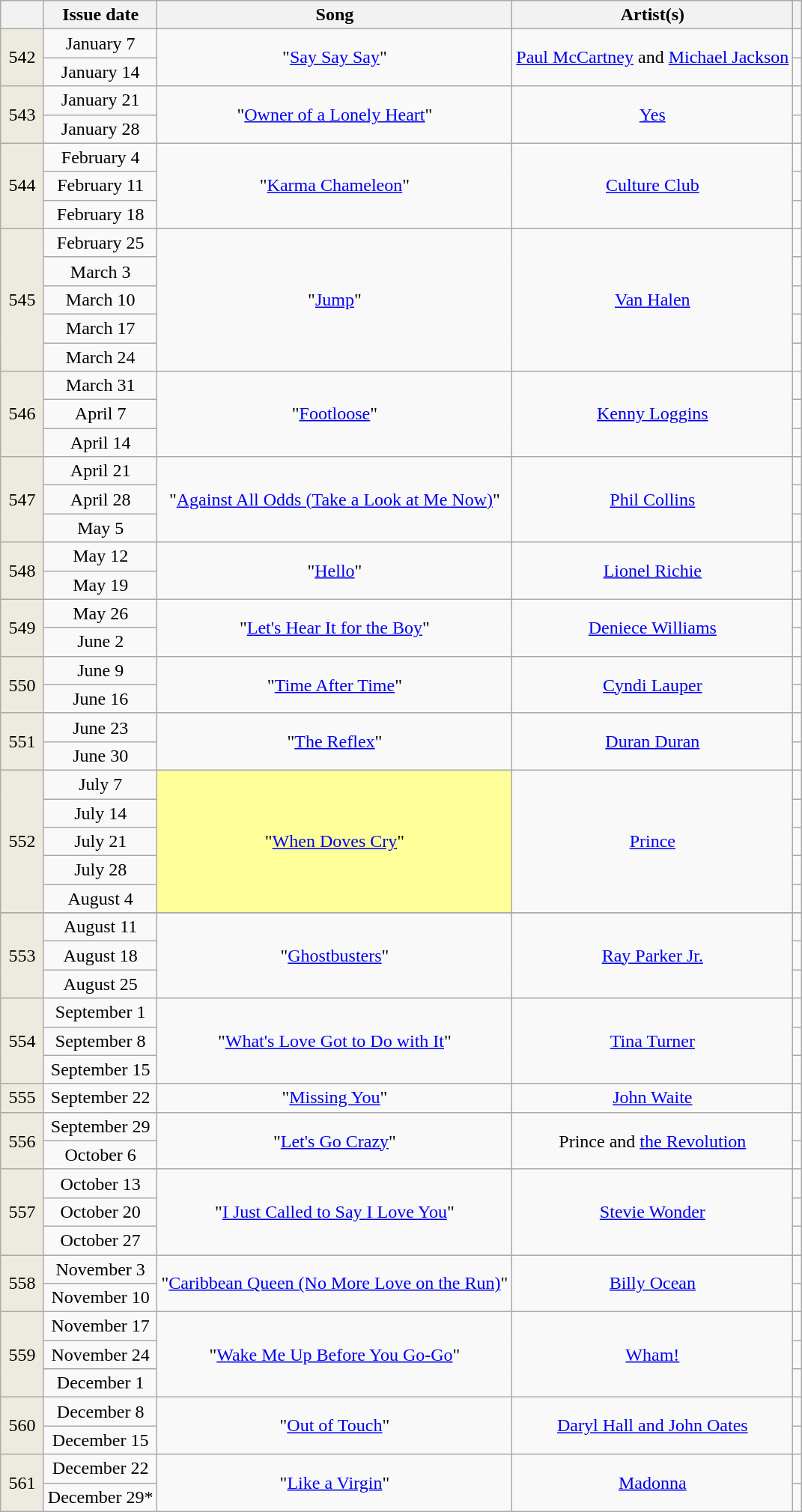<table class="wikitable">
<tr>
<th width=31></th>
<th>Issue date</th>
<th>Song</th>
<th>Artist(s)</th>
<th></th>
</tr>
<tr style="text-align:center;">
<td align="center" bgcolor=EDEAE0 rowspan=2>542</td>
<td>January 7</td>
<td rowspan="2">"<a href='#'>Say Say Say</a>"</td>
<td rowspan="2"><a href='#'>Paul McCartney</a> and <a href='#'>Michael Jackson</a></td>
<td></td>
</tr>
<tr style="text-align:center;">
<td>January 14</td>
<td></td>
</tr>
<tr>
<td align="center" bgcolor=EDEAE0 rowspan=2>543</td>
<td style="text-align:center;">January 21</td>
<td style="text-align:center;" rowspan="2">"<a href='#'>Owner of a Lonely Heart</a>"</td>
<td style="text-align:center;" rowspan="2"><a href='#'>Yes</a></td>
<td style="text-align:center;"></td>
</tr>
<tr style="text-align:center;">
<td>January 28</td>
<td></td>
</tr>
<tr style="text-align:center;">
<td align="center" bgcolor=EDEAE0 rowspan=3>544</td>
<td>February 4</td>
<td rowspan="3">"<a href='#'>Karma Chameleon</a>"</td>
<td rowspan="3"><a href='#'>Culture Club</a></td>
<td></td>
</tr>
<tr style="text-align:center;">
<td>February 11</td>
<td></td>
</tr>
<tr style="text-align:center;">
<td>February 18</td>
<td></td>
</tr>
<tr>
<td align="center" bgcolor=EDEAE0 rowspan=5>545</td>
<td style="text-align:center;">February 25</td>
<td style="text-align:center;" rowspan="5">"<a href='#'>Jump</a>"</td>
<td style="text-align:center;" rowspan="5"><a href='#'>Van Halen</a></td>
<td style="text-align:center;"></td>
</tr>
<tr style="text-align:center;">
<td>March 3</td>
<td></td>
</tr>
<tr style="text-align:center;">
<td>March 10</td>
<td></td>
</tr>
<tr style="text-align:center;">
<td>March 17</td>
<td></td>
</tr>
<tr style="text-align:center;">
<td>March 24</td>
<td></td>
</tr>
<tr>
<td align="center" bgcolor=EDEAE0 rowspan=3>546</td>
<td style="text-align:center;">March 31</td>
<td style="text-align:center;" rowspan="3">"<a href='#'>Footloose</a>"</td>
<td style="text-align:center;" rowspan="3"><a href='#'>Kenny Loggins</a></td>
<td style="text-align:center;"></td>
</tr>
<tr style="text-align:center;">
<td>April 7</td>
<td></td>
</tr>
<tr style="text-align:center;">
<td>April 14</td>
<td></td>
</tr>
<tr style="text-align:center;">
<td align="center" bgcolor=EDEAE0 rowspan=3>547</td>
<td>April 21</td>
<td rowspan="3">"<a href='#'>Against All Odds (Take a Look at Me Now)</a>"</td>
<td rowspan="3"><a href='#'>Phil Collins</a></td>
<td></td>
</tr>
<tr style="text-align:center;">
<td>April 28</td>
<td></td>
</tr>
<tr style="text-align:center;">
<td>May 5</td>
<td></td>
</tr>
<tr>
<td align="center" bgcolor=EDEAE0 rowspan=2>548</td>
<td style="text-align:center;">May 12</td>
<td style="text-align:center;" rowspan="2">"<a href='#'>Hello</a>"</td>
<td style="text-align:center;" rowspan="2"><a href='#'>Lionel Richie</a></td>
<td style="text-align:center;"></td>
</tr>
<tr style="text-align:center;">
<td>May 19</td>
<td></td>
</tr>
<tr style="text-align:center;">
<td align="center" bgcolor=EDEAE0 rowspan=2>549</td>
<td>May 26</td>
<td rowspan="2">"<a href='#'>Let's Hear It for the Boy</a>"</td>
<td rowspan="2"><a href='#'>Deniece Williams</a></td>
<td></td>
</tr>
<tr style="text-align:center;">
<td>June 2</td>
<td></td>
</tr>
<tr>
<td align="center" bgcolor=EDEAE0 rowspan=2>550</td>
<td style="text-align:center;">June 9</td>
<td style="text-align:center;" rowspan="2">"<a href='#'>Time After Time</a>"</td>
<td style="text-align:center;" rowspan="2"><a href='#'>Cyndi Lauper</a></td>
<td style="text-align:center;"></td>
</tr>
<tr style="text-align:center;">
<td>June 16</td>
<td></td>
</tr>
<tr style="text-align:center;">
<td align="center" bgcolor=EDEAE0 rowspan=2>551</td>
<td>June 23</td>
<td rowspan="2">"<a href='#'>The Reflex</a>"</td>
<td rowspan="2"><a href='#'>Duran Duran</a></td>
<td style="text-align:center;"></td>
</tr>
<tr style="text-align:center;">
<td>June 30</td>
<td></td>
</tr>
<tr>
<td align="center" bgcolor=EDEAE0 rowspan=5>552</td>
<td style="text-align:center;">July 7</td>
<td style="background:#ff9; text-align:center;" rowspan="5">"<a href='#'>When Doves Cry</a>"</td>
<td style="text-align:center;" rowspan="5"><a href='#'>Prince</a></td>
<td style="text-align:center;"></td>
</tr>
<tr style="text-align:center;">
<td>July 14</td>
<td></td>
</tr>
<tr style="text-align:center;">
<td>July 21</td>
<td></td>
</tr>
<tr style="text-align:center;">
<td>July 28</td>
<td></td>
</tr>
<tr style="text-align:center;">
<td>August 4</td>
<td></td>
</tr>
<tr style="text-align:center;">
</tr>
<tr>
<td align="center" bgcolor=EDEAE0 rowspan=3>553</td>
<td style="text-align:center;">August 11</td>
<td style="text-align:center;" rowspan="3">"<a href='#'>Ghostbusters</a>"</td>
<td style="text-align:center;" rowspan="3"><a href='#'>Ray Parker Jr.</a></td>
<td style="text-align:center;"></td>
</tr>
<tr style="text-align:center;">
<td>August 18</td>
<td></td>
</tr>
<tr style="text-align:center;">
<td>August 25</td>
<td></td>
</tr>
<tr>
<td align="center" bgcolor=EDEAE0 rowspan=3>554</td>
<td style="text-align:center;">September 1</td>
<td style="text-align:center;" rowspan="3">"<a href='#'>What's Love Got to Do with It</a>"</td>
<td style="text-align:center;" rowspan="3"><a href='#'>Tina Turner</a></td>
<td style="text-align:center;"></td>
</tr>
<tr style="text-align:center;">
<td>September 8</td>
<td></td>
</tr>
<tr>
<td style="text-align:center;">September 15</td>
<td style="text-align:center;"></td>
</tr>
<tr>
<td align="center" bgcolor=EDEAE0>555</td>
<td style="text-align:center;">September 22</td>
<td style="text-align:center;">"<a href='#'>Missing You</a>"</td>
<td style="text-align:center;"><a href='#'>John Waite</a></td>
<td style="text-align:center;"></td>
</tr>
<tr>
<td align="center" bgcolor=EDEAE0 rowspan=2>556</td>
<td style="text-align:center;">September 29</td>
<td style="text-align:center;" rowspan="2">"<a href='#'>Let's Go Crazy</a>"</td>
<td style="text-align:center;" rowspan="2">Prince and <a href='#'>the Revolution</a></td>
<td style="text-align:center;"></td>
</tr>
<tr>
<td style="text-align:center;">October 6</td>
<td style="text-align:center;"></td>
</tr>
<tr>
<td align="center" bgcolor=EDEAE0 rowspan=3>557</td>
<td style="text-align:center;">October 13</td>
<td style="text-align:center;" rowspan="3">"<a href='#'>I Just Called to Say I Love You</a>"</td>
<td style="text-align:center;" rowspan="3"><a href='#'>Stevie Wonder</a></td>
<td style="text-align:center;"></td>
</tr>
<tr>
<td style="text-align:center;">October 20</td>
<td style="text-align:center;"></td>
</tr>
<tr>
<td style="text-align:center;">October 27</td>
<td style="text-align:center;"></td>
</tr>
<tr>
<td align="center" bgcolor=EDEAE0 rowspan=2>558</td>
<td style="text-align:center;">November 3</td>
<td style="text-align:center;" rowspan="2">"<a href='#'>Caribbean Queen (No More Love on the Run)</a>"</td>
<td style="text-align:center;" rowspan="2"><a href='#'>Billy Ocean</a></td>
<td style="text-align:center;"></td>
</tr>
<tr>
<td style="text-align:center;">November 10</td>
<td style="text-align:center;"></td>
</tr>
<tr>
<td align="center" bgcolor=EDEAE0 rowspan=3>559</td>
<td style="text-align:center;">November 17</td>
<td style="text-align:center;" rowspan="3">"<a href='#'>Wake Me Up Before You Go-Go</a>"</td>
<td style="text-align:center;" rowspan="3"><a href='#'>Wham!</a></td>
<td style="text-align:center;"></td>
</tr>
<tr>
<td style="text-align:center;">November 24</td>
<td style="text-align:center;"></td>
</tr>
<tr>
<td style="text-align:center;">December 1</td>
<td style="text-align:center;"></td>
</tr>
<tr>
<td align="center" bgcolor=EDEAE0 rowspan=2>560</td>
<td style="text-align:center;">December 8</td>
<td style="text-align:center;" rowspan="2">"<a href='#'>Out of Touch</a>"</td>
<td style="text-align:center;" rowspan="2"><a href='#'>Daryl Hall and John Oates</a></td>
<td style="text-align:center;"></td>
</tr>
<tr>
<td style="text-align:center;">December 15</td>
<td style="text-align:center;"></td>
</tr>
<tr>
<td align="center" bgcolor=EDEAE0 rowspan=2>561</td>
<td style="text-align:center;">December 22</td>
<td style="text-align:center;" rowspan="2">"<a href='#'>Like a Virgin</a>"</td>
<td style="text-align:center;" rowspan="2"><a href='#'>Madonna</a></td>
<td style="text-align:center;"></td>
</tr>
<tr style="text-align:center;">
<td>December 29*</td>
<td></td>
</tr>
</table>
